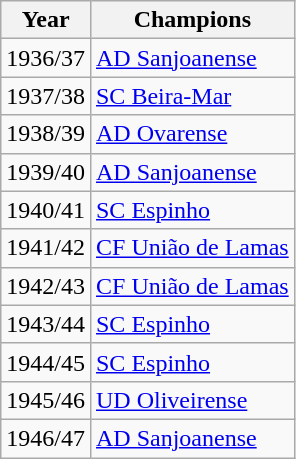<table class="wikitable" style="text-align:left">
<tr>
<th style= style="width:100px;">Year</th>
<th style= style="width:400px;">Champions</th>
</tr>
<tr>
<td>1936/37</td>
<td><a href='#'>AD Sanjoanense</a></td>
</tr>
<tr>
<td>1937/38</td>
<td><a href='#'>SC Beira-Mar</a></td>
</tr>
<tr>
<td>1938/39</td>
<td><a href='#'>AD Ovarense</a></td>
</tr>
<tr>
<td>1939/40</td>
<td><a href='#'>AD Sanjoanense</a></td>
</tr>
<tr>
<td>1940/41</td>
<td><a href='#'>SC Espinho</a></td>
</tr>
<tr>
<td>1941/42</td>
<td><a href='#'>CF União de Lamas</a></td>
</tr>
<tr>
<td>1942/43</td>
<td><a href='#'>CF União de Lamas</a></td>
</tr>
<tr>
<td>1943/44</td>
<td><a href='#'>SC Espinho</a></td>
</tr>
<tr>
<td>1944/45</td>
<td><a href='#'>SC Espinho</a></td>
</tr>
<tr>
<td>1945/46</td>
<td><a href='#'>UD Oliveirense</a></td>
</tr>
<tr>
<td>1946/47</td>
<td><a href='#'>AD Sanjoanense</a></td>
</tr>
</table>
